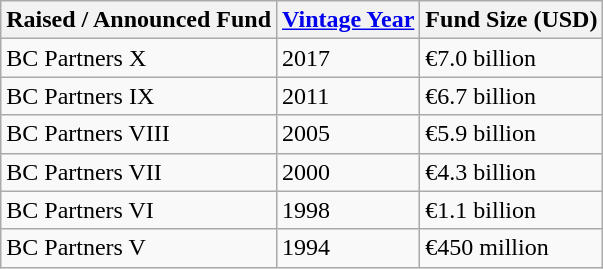<table class="wikitable">
<tr>
<th>Raised / Announced Fund</th>
<th><a href='#'>Vintage Year</a></th>
<th>Fund Size (USD)</th>
</tr>
<tr>
<td>BC Partners X</td>
<td>2017</td>
<td>€7.0 billion</td>
</tr>
<tr>
<td>BC Partners IX</td>
<td>2011</td>
<td>€6.7 billion</td>
</tr>
<tr>
<td>BC Partners VIII</td>
<td>2005</td>
<td>€5.9 billion </td>
</tr>
<tr>
<td>BC Partners VII</td>
<td>2000</td>
<td>€4.3 billion</td>
</tr>
<tr>
<td>BC Partners VI</td>
<td>1998</td>
<td>€1.1 billion</td>
</tr>
<tr>
<td>BC Partners V</td>
<td>1994</td>
<td>€450 million</td>
</tr>
</table>
